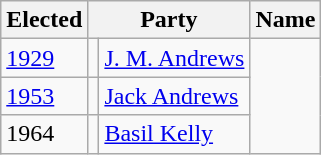<table class="wikitable">
<tr>
<th>Elected</th>
<th colspan=2>Party</th>
<th>Name</th>
</tr>
<tr>
<td><a href='#'>1929</a></td>
<td></td>
<td><a href='#'>J. M. Andrews</a></td>
</tr>
<tr>
<td><a href='#'>1953</a></td>
<td></td>
<td><a href='#'>Jack Andrews</a></td>
</tr>
<tr>
<td>1964</td>
<td></td>
<td><a href='#'>Basil Kelly</a></td>
</tr>
</table>
